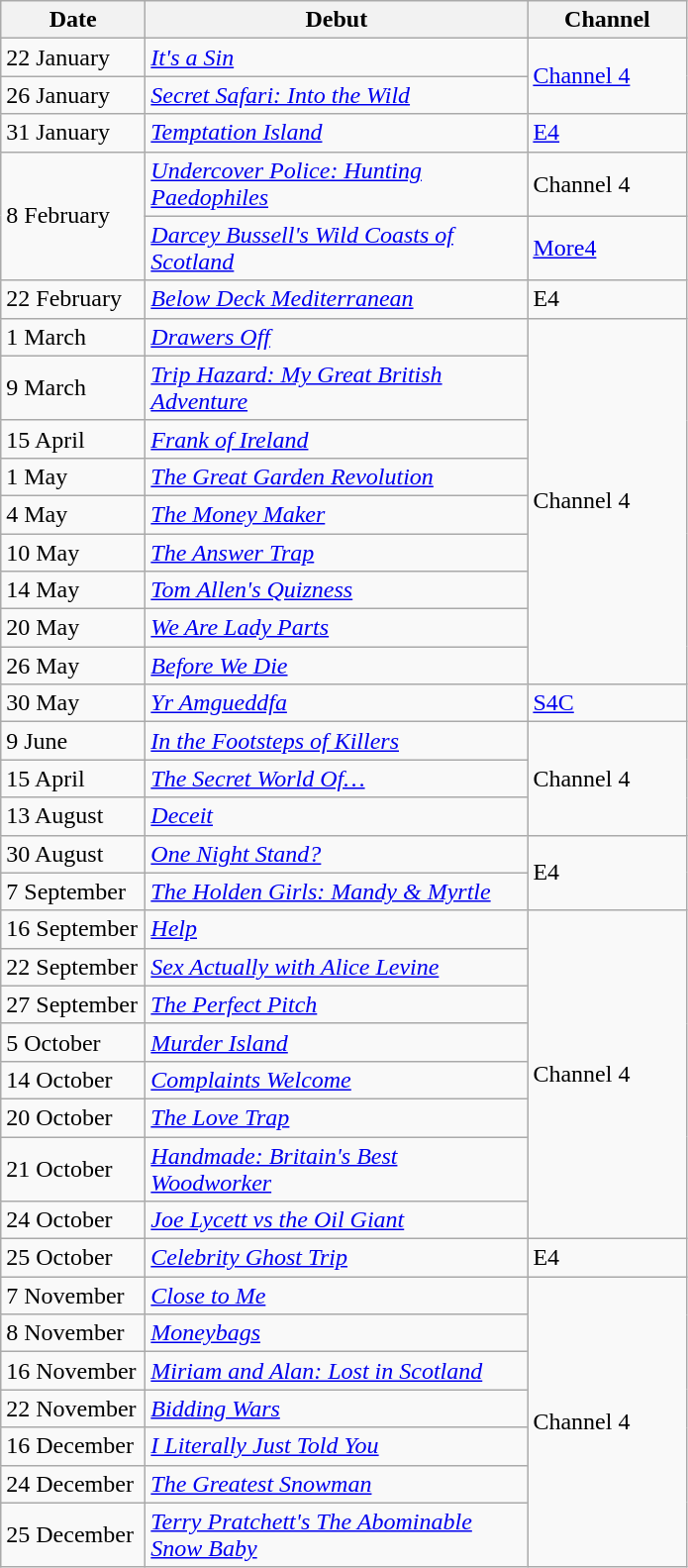<table class="wikitable">
<tr>
<th width=90>Date</th>
<th width=250>Debut</th>
<th width=100>Channel</th>
</tr>
<tr>
<td>22 January</td>
<td><em><a href='#'>It's a Sin</a></em></td>
<td rowspan=2><a href='#'>Channel 4</a></td>
</tr>
<tr>
<td>26 January</td>
<td><em><a href='#'>Secret Safari: Into the Wild</a></em></td>
</tr>
<tr>
<td>31 January</td>
<td><em><a href='#'>Temptation Island</a></em></td>
<td><a href='#'>E4</a></td>
</tr>
<tr>
<td rowspan=2>8 February</td>
<td><em><a href='#'>Undercover Police: Hunting Paedophiles</a></em></td>
<td>Channel 4</td>
</tr>
<tr>
<td><em><a href='#'>Darcey Bussell's Wild Coasts of Scotland</a></em></td>
<td><a href='#'>More4</a></td>
</tr>
<tr>
<td>22 February</td>
<td><em><a href='#'>Below Deck Mediterranean</a></em></td>
<td>E4</td>
</tr>
<tr>
<td>1 March</td>
<td><em><a href='#'>Drawers Off</a></em></td>
<td rowspan=9>Channel 4</td>
</tr>
<tr>
<td>9 March</td>
<td><em><a href='#'>Trip Hazard: My Great British Adventure</a></em></td>
</tr>
<tr>
<td>15 April</td>
<td><em><a href='#'>Frank of Ireland</a></em></td>
</tr>
<tr>
<td>1 May</td>
<td><em><a href='#'>The Great Garden Revolution</a></em></td>
</tr>
<tr>
<td>4 May</td>
<td><em><a href='#'>The Money Maker</a></em></td>
</tr>
<tr>
<td>10 May</td>
<td><em><a href='#'>The Answer Trap</a></em></td>
</tr>
<tr>
<td>14 May</td>
<td><em><a href='#'>Tom Allen's Quizness</a></em></td>
</tr>
<tr>
<td>20 May</td>
<td><em><a href='#'>We Are Lady Parts</a></em></td>
</tr>
<tr>
<td>26 May</td>
<td><em><a href='#'>Before We Die</a></em></td>
</tr>
<tr>
<td>30 May</td>
<td><em><a href='#'>Yr Amgueddfa</a></em></td>
<td><a href='#'>S4C</a></td>
</tr>
<tr>
<td>9 June</td>
<td><em><a href='#'>In the Footsteps of Killers</a></em></td>
<td rowspan=3>Channel 4</td>
</tr>
<tr>
<td>15 April</td>
<td><em><a href='#'>The Secret World Of…</a></em></td>
</tr>
<tr>
<td>13 August</td>
<td><em><a href='#'>Deceit</a></em></td>
</tr>
<tr>
<td>30 August</td>
<td><em><a href='#'>One Night Stand?</a></em></td>
<td rowspan=2>E4</td>
</tr>
<tr>
<td>7 September</td>
<td><em><a href='#'>The Holden Girls: Mandy & Myrtle</a></em></td>
</tr>
<tr>
<td>16 September</td>
<td><em><a href='#'>Help</a></em></td>
<td rowspan=8>Channel 4</td>
</tr>
<tr>
<td>22 September</td>
<td><em><a href='#'>Sex Actually with Alice Levine</a></em></td>
</tr>
<tr>
<td>27 September</td>
<td><em><a href='#'>The Perfect Pitch</a></em></td>
</tr>
<tr>
<td>5 October</td>
<td><em><a href='#'>Murder Island</a></em></td>
</tr>
<tr>
<td>14 October</td>
<td><em><a href='#'>Complaints Welcome</a></em></td>
</tr>
<tr>
<td>20 October</td>
<td><em><a href='#'>The Love Trap</a></em></td>
</tr>
<tr>
<td>21 October</td>
<td><em><a href='#'>Handmade: Britain's Best Woodworker</a></em></td>
</tr>
<tr>
<td>24 October</td>
<td><em><a href='#'>Joe Lycett vs the Oil Giant</a></em></td>
</tr>
<tr>
<td>25 October</td>
<td><em><a href='#'>Celebrity Ghost Trip</a></em></td>
<td>E4</td>
</tr>
<tr>
<td>7 November</td>
<td><em><a href='#'>Close to Me</a></em></td>
<td rowspan=7>Channel 4</td>
</tr>
<tr>
<td>8 November</td>
<td><em><a href='#'>Moneybags</a></em></td>
</tr>
<tr>
<td>16 November</td>
<td><em><a href='#'>Miriam and Alan: Lost in Scotland</a></em></td>
</tr>
<tr>
<td>22 November</td>
<td><em><a href='#'>Bidding Wars</a></em></td>
</tr>
<tr>
<td>16 December</td>
<td><em><a href='#'>I Literally Just Told You</a></em></td>
</tr>
<tr>
<td>24 December</td>
<td><em><a href='#'>The Greatest Snowman</a></em></td>
</tr>
<tr>
<td>25 December</td>
<td><em><a href='#'>Terry Pratchett's The Abominable Snow Baby</a></em></td>
</tr>
</table>
